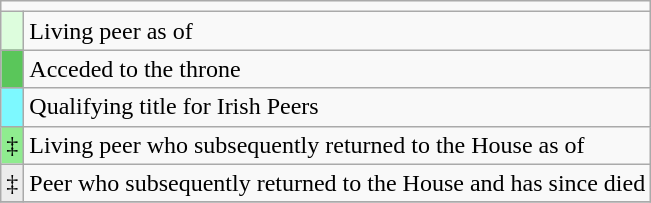<table class="wikitable">
<tr>
<td align="center" colspan=2></td>
</tr>
<tr>
<td style="background:#DDFDDD; text-align:center"></td>
<td>Living peer as of   </td>
</tr>
<tr>
<td style="background:#5AC65A; text-align:center"></td>
<td>Acceded to the throne</td>
</tr>
<tr>
<td style="background:#7DF9FF"></td>
<td>Qualifying title for Irish Peers</td>
</tr>
<tr>
<td style="background:#8FEC8F; text-align:center">‡</td>
<td>Living peer who subsequently returned to the House as of   </td>
</tr>
<tr>
<td style="background:#ececec; text-align:center">‡</td>
<td>Peer who subsequently returned to the House and has since died</td>
</tr>
<tr>
</tr>
</table>
